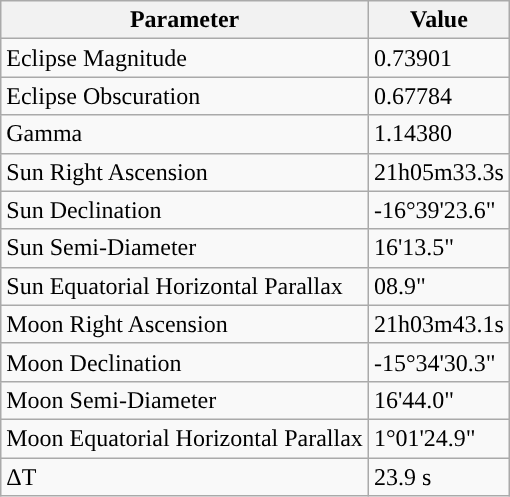<table class="wikitable">
<tr>
<th>Parameter</th>
<th>Value</th>
</tr>
<tr>
<td>Eclipse Magnitude</td>
<td>0.73901</td>
</tr>
<tr>
<td>Eclipse Obscuration</td>
<td>0.67784</td>
</tr>
<tr>
<td>Gamma</td>
<td>1.14380</td>
</tr>
<tr>
<td>Sun Right Ascension</td>
<td>21h05m33.3s</td>
</tr>
<tr>
<td>Sun Declination</td>
<td>-16°39'23.6"</td>
</tr>
<tr>
<td>Sun Semi-Diameter</td>
<td>16'13.5"</td>
</tr>
<tr>
<td>Sun Equatorial Horizontal Parallax</td>
<td>08.9"</td>
</tr>
<tr>
<td>Moon Right Ascension</td>
<td>21h03m43.1s</td>
</tr>
<tr>
<td>Moon Declination</td>
<td>-15°34'30.3"</td>
</tr>
<tr>
<td>Moon Semi-Diameter</td>
<td>16'44.0"</td>
</tr>
<tr>
<td>Moon Equatorial Horizontal Parallax</td>
<td>1°01'24.9"</td>
</tr>
<tr>
<td>ΔT</td>
<td>23.9 s</td>
</tr>
</table>
